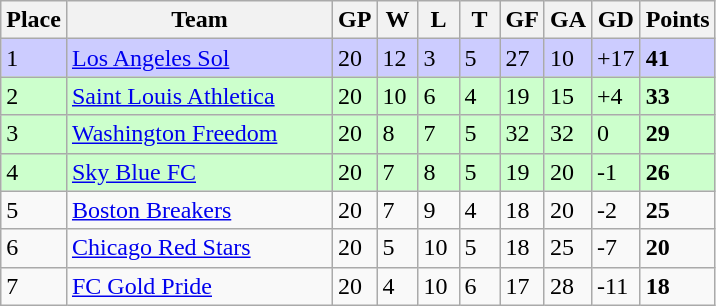<table class="wikitable">
<tr>
<th>Place</th>
<th width="170">Team</th>
<th width="20">GP</th>
<th width="20">W</th>
<th width="20">L</th>
<th width="20">T</th>
<th width="20">GF</th>
<th width="20">GA</th>
<th width="25">GD</th>
<th>Points</th>
</tr>
<tr bgcolor=#ccccff>
<td>1</td>
<td><a href='#'>Los Angeles Sol</a></td>
<td>20</td>
<td>12</td>
<td>3</td>
<td>5</td>
<td>27</td>
<td>10</td>
<td>+17</td>
<td><strong>41</strong></td>
</tr>
<tr bgcolor=#ccffcc>
<td>2</td>
<td><a href='#'>Saint Louis Athletica</a></td>
<td>20</td>
<td>10</td>
<td>6</td>
<td>4</td>
<td>19</td>
<td>15</td>
<td>+4</td>
<td><strong>33</strong></td>
</tr>
<tr bgcolor=#ccffcc>
<td>3</td>
<td><a href='#'>Washington Freedom</a></td>
<td>20</td>
<td>8</td>
<td>7</td>
<td>5</td>
<td>32</td>
<td>32</td>
<td>0</td>
<td><strong>29</strong></td>
</tr>
<tr bgcolor=#ccffcc>
<td>4</td>
<td><a href='#'>Sky Blue FC</a></td>
<td>20</td>
<td>7</td>
<td>8</td>
<td>5</td>
<td>19</td>
<td>20</td>
<td>-1</td>
<td><strong>26</strong></td>
</tr>
<tr>
<td>5</td>
<td><a href='#'>Boston Breakers</a></td>
<td>20</td>
<td>7</td>
<td>9</td>
<td>4</td>
<td>18</td>
<td>20</td>
<td>-2</td>
<td><strong>25</strong></td>
</tr>
<tr>
<td>6</td>
<td><a href='#'>Chicago Red Stars</a></td>
<td>20</td>
<td>5</td>
<td>10</td>
<td>5</td>
<td>18</td>
<td>25</td>
<td>-7</td>
<td><strong>20</strong></td>
</tr>
<tr>
<td>7</td>
<td><a href='#'>FC Gold Pride</a></td>
<td>20</td>
<td>4</td>
<td>10</td>
<td>6</td>
<td>17</td>
<td>28</td>
<td>-11</td>
<td><strong>18</strong></td>
</tr>
</table>
